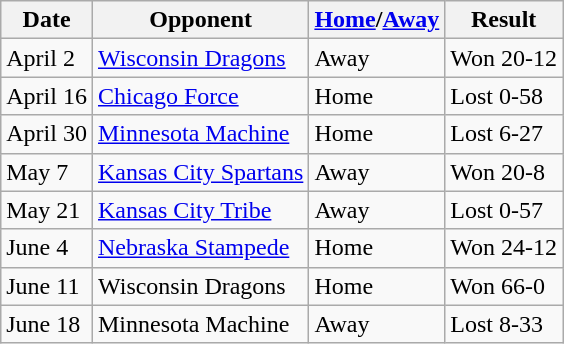<table class="wikitable">
<tr>
<th>Date</th>
<th>Opponent</th>
<th><a href='#'>Home</a>/<a href='#'>Away</a></th>
<th>Result</th>
</tr>
<tr>
<td>April 2</td>
<td><a href='#'>Wisconsin Dragons</a></td>
<td>Away</td>
<td>Won 20-12</td>
</tr>
<tr>
<td>April 16</td>
<td><a href='#'>Chicago Force</a></td>
<td>Home</td>
<td>Lost 0-58</td>
</tr>
<tr>
<td>April 30</td>
<td><a href='#'>Minnesota Machine</a></td>
<td>Home</td>
<td>Lost 6-27</td>
</tr>
<tr>
<td>May 7</td>
<td><a href='#'>Kansas City Spartans</a></td>
<td>Away</td>
<td>Won 20-8</td>
</tr>
<tr>
<td>May 21</td>
<td><a href='#'>Kansas City Tribe</a></td>
<td>Away</td>
<td>Lost 0-57</td>
</tr>
<tr>
<td>June 4</td>
<td><a href='#'>Nebraska Stampede</a></td>
<td>Home</td>
<td>Won 24-12</td>
</tr>
<tr>
<td>June 11</td>
<td>Wisconsin Dragons</td>
<td>Home</td>
<td>Won 66-0</td>
</tr>
<tr>
<td>June 18</td>
<td>Minnesota Machine</td>
<td>Away</td>
<td>Lost 8-33</td>
</tr>
</table>
